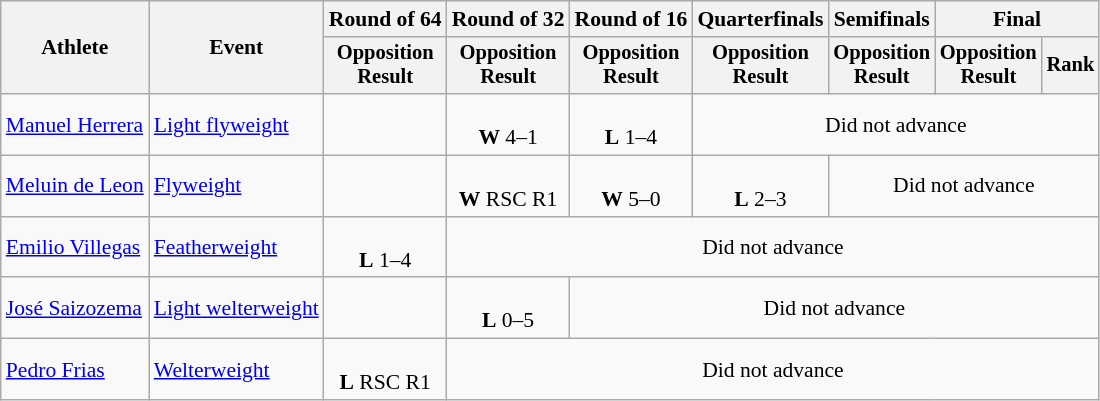<table class="wikitable" style="font-size:90%">
<tr>
<th rowspan="2">Athlete</th>
<th rowspan="2">Event</th>
<th>Round of 64</th>
<th>Round of 32</th>
<th>Round of 16</th>
<th>Quarterfinals</th>
<th>Semifinals</th>
<th colspan=2>Final</th>
</tr>
<tr style="font-size:95%">
<th>Opposition<br>Result</th>
<th>Opposition<br>Result</th>
<th>Opposition<br>Result</th>
<th>Opposition<br>Result</th>
<th>Opposition<br>Result</th>
<th>Opposition<br>Result</th>
<th>Rank</th>
</tr>
<tr align=center>
<td align=left><a href='#'>Manuel Herrera</a></td>
<td align=left><a href='#'>Light flyweight</a></td>
<td></td>
<td><br><strong>W</strong> 4–1</td>
<td><br><strong>L</strong> 1–4</td>
<td colspan=4>Did not advance</td>
</tr>
<tr align=center>
<td align=left><a href='#'>Meluin de Leon</a></td>
<td align=left><a href='#'>Flyweight</a></td>
<td></td>
<td><br><strong>W</strong> RSC R1</td>
<td><br><strong>W</strong> 5–0</td>
<td><br><strong>L</strong> 2–3</td>
<td colspan=3>Did not advance</td>
</tr>
<tr align=center>
<td align=left><a href='#'>Emilio Villegas</a></td>
<td align=left><a href='#'>Featherweight</a></td>
<td><br><strong>L</strong> 1–4</td>
<td colspan=6>Did not advance</td>
</tr>
<tr align=center>
<td align=left><a href='#'>José Saizozema</a></td>
<td align=left><a href='#'>Light welterweight</a></td>
<td></td>
<td><br><strong>L</strong> 0–5</td>
<td colspan=5>Did not advance</td>
</tr>
<tr align=center>
<td align=left><a href='#'>Pedro Frias</a></td>
<td align=left><a href='#'>Welterweight</a></td>
<td><br><strong>L</strong> RSC R1</td>
<td colspan=6>Did not advance</td>
</tr>
</table>
